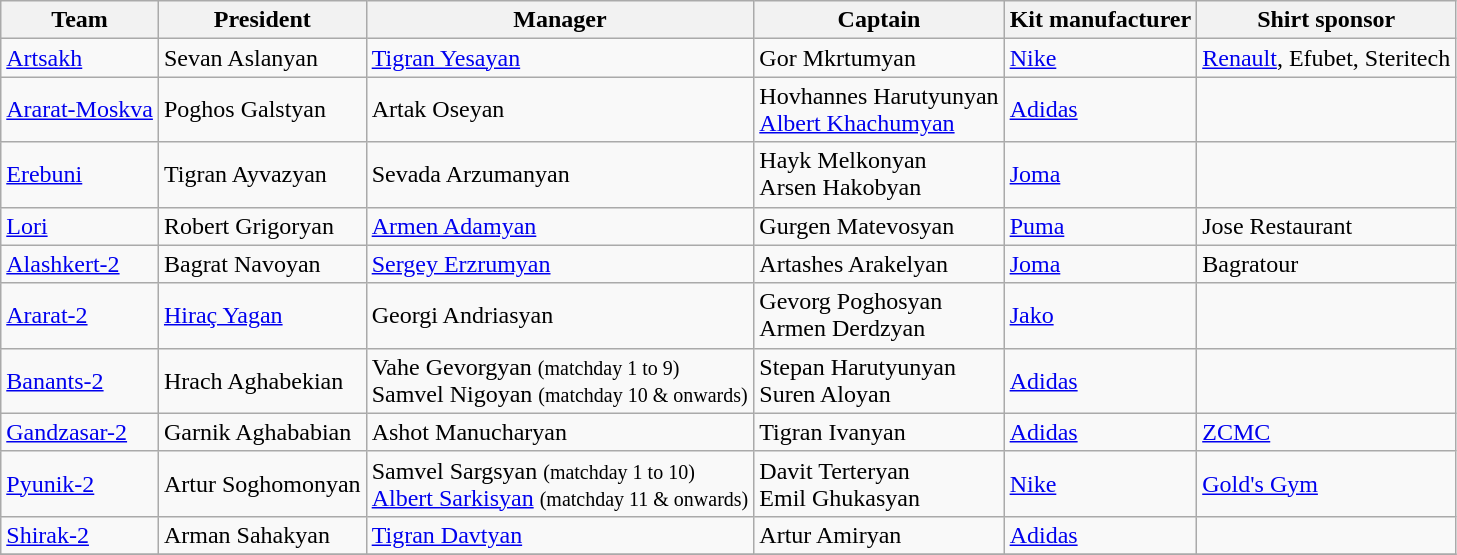<table class="wikitable sortable" style="text-align: left;">
<tr>
<th>Team</th>
<th>President</th>
<th>Manager</th>
<th>Captain</th>
<th>Kit manufacturer</th>
<th>Shirt sponsor</th>
</tr>
<tr>
<td><a href='#'>Artsakh</a></td>
<td>  Sevan Aslanyan</td>
<td> <a href='#'>Tigran Yesayan</a></td>
<td> Gor Mkrtumyan</td>
<td><a href='#'>Nike</a></td>
<td><a href='#'>Renault</a>, Efubet, Steritech</td>
</tr>
<tr>
<td><a href='#'>Ararat-Moskva</a></td>
<td> Poghos Galstyan</td>
<td> Artak Oseyan</td>
<td> Hovhannes Harutyunyan<br>  <a href='#'>Albert Khachumyan</a></td>
<td><a href='#'>Adidas</a></td>
<td></td>
</tr>
<tr>
<td><a href='#'>Erebuni</a></td>
<td> Tigran Ayvazyan</td>
<td> Sevada Arzumanyan</td>
<td> Hayk Melkonyan<br>  Arsen Hakobyan</td>
<td><a href='#'>Joma</a></td>
<td></td>
</tr>
<tr>
<td><a href='#'>Lori</a></td>
<td> Robert Grigoryan</td>
<td> <a href='#'>Armen Adamyan</a></td>
<td> Gurgen Matevosyan</td>
<td><a href='#'>Puma</a></td>
<td>Jose Restaurant</td>
</tr>
<tr>
<td><a href='#'>Alashkert-2</a></td>
<td> Bagrat Navoyan</td>
<td> <a href='#'>Sergey Erzrumyan</a></td>
<td> Artashes Arakelyan</td>
<td><a href='#'>Joma</a></td>
<td>Bagratour</td>
</tr>
<tr>
<td><a href='#'>Ararat-2</a></td>
<td>  <a href='#'>Hiraç Yagan</a></td>
<td> Georgi Andriasyan</td>
<td> Gevorg Poghosyan<br> Armen Derdzyan</td>
<td><a href='#'>Jako</a></td>
<td></td>
</tr>
<tr>
<td><a href='#'>Banants-2</a></td>
<td> Hrach Aghabekian</td>
<td> Vahe Gevorgyan <small>(matchday 1 to 9)</small> <br> Samvel Nigoyan <small>(matchday 10 & onwards)</small></td>
<td> Stepan Harutyunyan<br> Suren Aloyan</td>
<td><a href='#'>Adidas</a></td>
<td></td>
</tr>
<tr>
<td><a href='#'>Gandzasar-2</a></td>
<td> Garnik Aghababian</td>
<td> Ashot Manucharyan</td>
<td> Tigran Ivanyan</td>
<td><a href='#'>Adidas</a></td>
<td><a href='#'>ZCMC</a></td>
</tr>
<tr>
<td><a href='#'>Pyunik-2</a></td>
<td>  Artur Soghomonyan</td>
<td> Samvel Sargsyan <small>(matchday 1 to 10)</small> <br> <a href='#'>Albert Sarkisyan</a> <small>(matchday 11 & onwards)</small></td>
<td> Davit Terteryan<br>  Emil Ghukasyan</td>
<td><a href='#'>Nike</a></td>
<td><a href='#'>Gold's Gym</a></td>
</tr>
<tr>
<td><a href='#'>Shirak-2</a></td>
<td> Arman Sahakyan</td>
<td> <a href='#'>Tigran Davtyan</a></td>
<td> Artur Amiryan</td>
<td><a href='#'>Adidas</a></td>
<td></td>
</tr>
<tr>
</tr>
</table>
